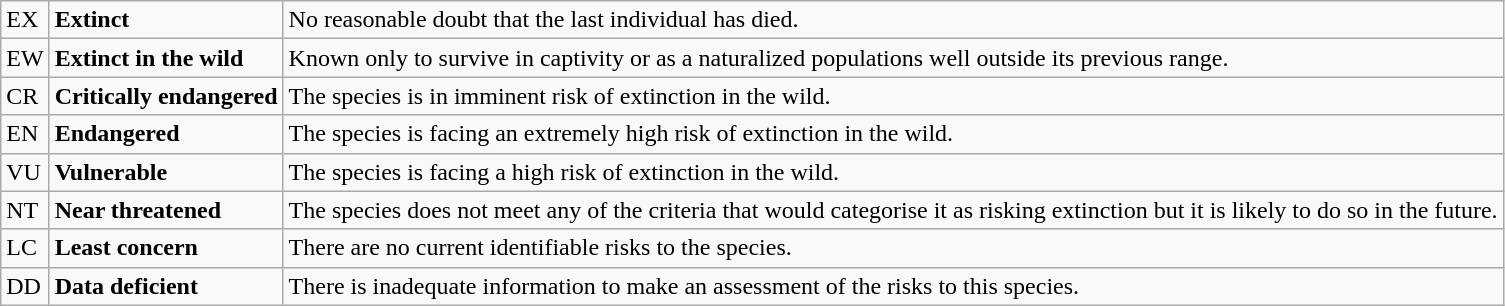<table class="wikitable" style="text-align:left">
<tr>
<td>EX</td>
<td><strong>Extinct</strong></td>
<td>No reasonable doubt that the last individual has died.</td>
</tr>
<tr>
<td>EW</td>
<td><strong>Extinct in the wild</strong></td>
<td>Known only to survive in captivity or as a naturalized populations well outside its previous range.</td>
</tr>
<tr>
<td>CR</td>
<td><strong>Critically endangered</strong></td>
<td>The species is in imminent risk of extinction in the wild.</td>
</tr>
<tr>
<td>EN</td>
<td><strong>Endangered</strong></td>
<td>The species is facing an extremely high risk of extinction in the wild.</td>
</tr>
<tr>
<td>VU</td>
<td><strong>Vulnerable</strong></td>
<td>The species is facing a high risk of extinction in the wild.</td>
</tr>
<tr>
<td>NT</td>
<td><strong>Near threatened</strong></td>
<td>The species does not meet any of the criteria that would categorise it as risking extinction but it is likely to do so in the future.</td>
</tr>
<tr>
<td>LC</td>
<td><strong>Least concern</strong></td>
<td>There are no current identifiable risks to the species.</td>
</tr>
<tr>
<td>DD</td>
<td><strong>Data deficient</strong></td>
<td>There is inadequate information to make an assessment of the risks to this species.</td>
</tr>
</table>
